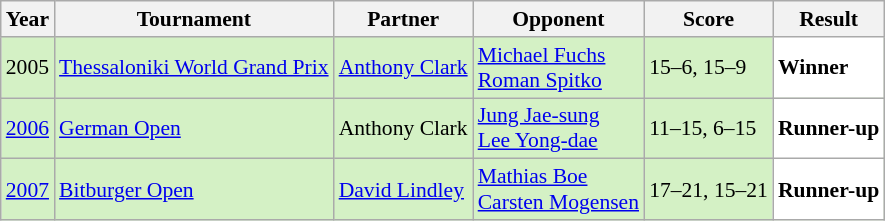<table class="sortable wikitable" style="font-size: 90%;">
<tr>
<th>Year</th>
<th>Tournament</th>
<th>Partner</th>
<th>Opponent</th>
<th>Score</th>
<th>Result</th>
</tr>
<tr style="background:#D4F1C5">
<td align="center">2005</td>
<td align="left"><a href='#'>Thessaloniki World Grand Prix</a></td>
<td align="left"> <a href='#'>Anthony Clark</a></td>
<td align="left"> <a href='#'>Michael Fuchs</a><br> <a href='#'>Roman Spitko</a></td>
<td align="left">15–6, 15–9</td>
<td style="text-align:left; background:white"> <strong>Winner</strong></td>
</tr>
<tr style="background:#D4F1C5">
<td align="center"><a href='#'>2006</a></td>
<td align="left"><a href='#'>German Open</a></td>
<td align="left"> Anthony Clark</td>
<td align="left"> <a href='#'>Jung Jae-sung</a><br> <a href='#'>Lee Yong-dae</a></td>
<td align="left">11–15, 6–15</td>
<td style="text-align:left; background:white"> <strong>Runner-up</strong></td>
</tr>
<tr style="background:#D4F1C5">
<td align="center"><a href='#'>2007</a></td>
<td align="left"><a href='#'>Bitburger Open</a></td>
<td align="left"> <a href='#'>David Lindley</a></td>
<td align="left"> <a href='#'>Mathias Boe</a><br> <a href='#'>Carsten Mogensen</a></td>
<td align="left">17–21, 15–21</td>
<td style="text-align:left; background:white"> <strong>Runner-up</strong></td>
</tr>
</table>
